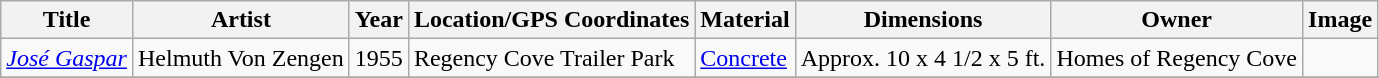<table class="wikitable sortable">
<tr>
<th>Title</th>
<th>Artist</th>
<th>Year</th>
<th>Location/GPS Coordinates</th>
<th>Material</th>
<th>Dimensions</th>
<th>Owner</th>
<th>Image</th>
</tr>
<tr>
<td><em><a href='#'>José Gaspar</a></em></td>
<td>Helmuth Von Zengen</td>
<td>1955</td>
<td>Regency Cove Trailer Park</td>
<td><a href='#'>Concrete</a></td>
<td>Approx. 10 x 4 1/2 x 5 ft.</td>
<td>Homes of Regency Cove</td>
<td></td>
</tr>
<tr>
</tr>
</table>
